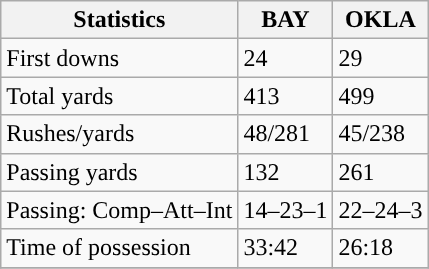<table class="wikitable" style="float: left;">
<tr>
<th>Statistics</th>
<th>BAY</th>
<th>OKLA</th>
</tr>
<tr>
<td>First downs</td>
<td>24</td>
<td>29</td>
</tr>
<tr>
<td>Total yards</td>
<td>413</td>
<td>499</td>
</tr>
<tr>
<td>Rushes/yards</td>
<td>48/281</td>
<td>45/238</td>
</tr>
<tr>
<td>Passing yards</td>
<td>132</td>
<td>261</td>
</tr>
<tr>
<td>Passing: Comp–Att–Int</td>
<td>14–23–1</td>
<td>22–24–3</td>
</tr>
<tr>
<td>Time of possession</td>
<td>33:42</td>
<td>26:18</td>
</tr>
<tr>
</tr>
</table>
